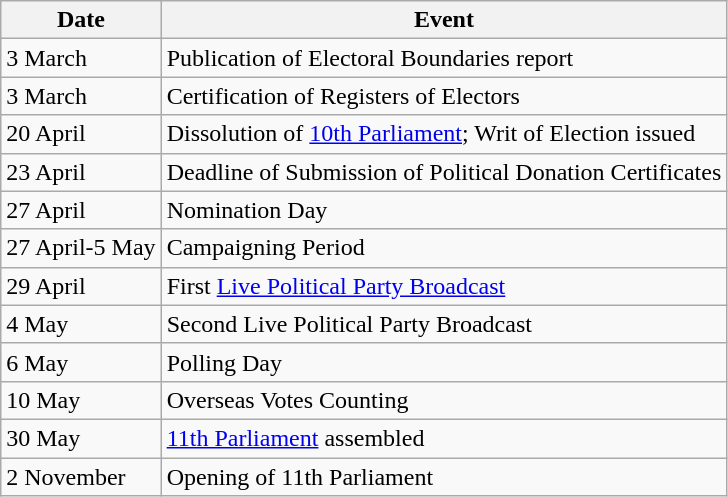<table class="wikitable">
<tr>
<th>Date</th>
<th>Event</th>
</tr>
<tr>
<td>3 March</td>
<td>Publication of Electoral Boundaries report</td>
</tr>
<tr>
<td>3 March</td>
<td>Certification of Registers of Electors</td>
</tr>
<tr>
<td>20 April</td>
<td>Dissolution of <a href='#'>10th Parliament</a>; Writ of Election issued</td>
</tr>
<tr>
<td>23 April</td>
<td>Deadline of Submission of Political Donation Certificates</td>
</tr>
<tr>
<td>27 April</td>
<td>Nomination Day</td>
</tr>
<tr>
<td>27 April-5 May</td>
<td>Campaigning Period</td>
</tr>
<tr>
<td>29 April</td>
<td>First <a href='#'>Live Political Party Broadcast</a></td>
</tr>
<tr>
<td>4 May</td>
<td>Second Live Political Party Broadcast</td>
</tr>
<tr>
<td>6 May</td>
<td>Polling Day</td>
</tr>
<tr>
<td>10 May</td>
<td>Overseas Votes Counting</td>
</tr>
<tr>
<td>30 May</td>
<td><a href='#'>11th Parliament</a> assembled</td>
</tr>
<tr>
<td>2 November</td>
<td>Opening of 11th Parliament</td>
</tr>
</table>
